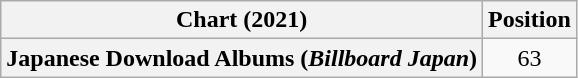<table class="wikitable plainrowheaders" style="text-align:center">
<tr>
<th scope="col">Chart (2021)</th>
<th scope="col">Position</th>
</tr>
<tr>
<th scope="row">Japanese Download Albums (<em>Billboard Japan</em>)</th>
<td>63</td>
</tr>
</table>
